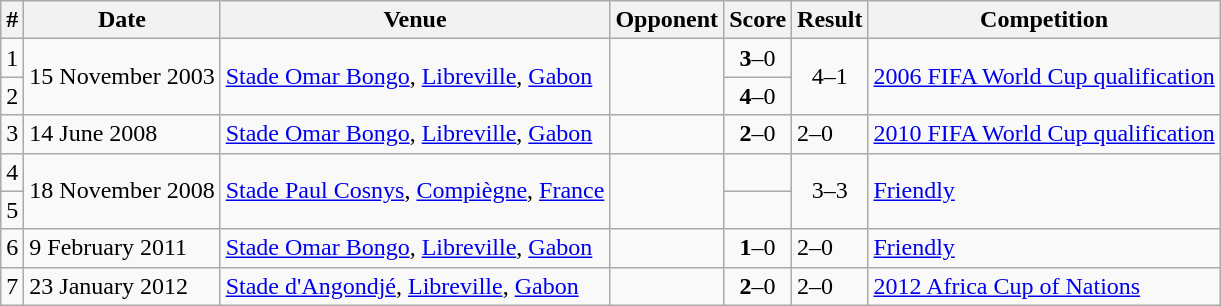<table class="wikitable">
<tr>
<th>#</th>
<th>Date</th>
<th>Venue</th>
<th>Opponent</th>
<th>Score</th>
<th>Result</th>
<th>Competition</th>
</tr>
<tr>
<td>1</td>
<td rowspan="2">15 November 2003</td>
<td rowspan="2"><a href='#'>Stade Omar Bongo</a>, <a href='#'>Libreville</a>, <a href='#'>Gabon</a></td>
<td rowspan="2"></td>
<td align=center><strong>3</strong>–0</td>
<td rowspan="2" style="text-align:center">4–1</td>
<td rowspan="2"><a href='#'>2006 FIFA World Cup qualification</a></td>
</tr>
<tr>
<td>2</td>
<td align=center><strong>4</strong>–0</td>
</tr>
<tr>
<td>3</td>
<td>14 June 2008</td>
<td><a href='#'>Stade Omar Bongo</a>, <a href='#'>Libreville</a>, <a href='#'>Gabon</a></td>
<td></td>
<td align=center><strong>2</strong>–0</td>
<td>2–0</td>
<td><a href='#'>2010 FIFA World Cup qualification</a></td>
</tr>
<tr>
<td>4</td>
<td rowspan="2">18 November 2008</td>
<td rowspan="2"><a href='#'>Stade Paul Cosnys</a>, <a href='#'>Compiègne</a>, <a href='#'>France</a></td>
<td rowspan="2"></td>
<td align=center></td>
<td rowspan="2" style="text-align:center">3–3</td>
<td rowspan="2"><a href='#'>Friendly</a></td>
</tr>
<tr>
<td>5</td>
<td align=center></td>
</tr>
<tr>
<td>6</td>
<td>9 February 2011</td>
<td><a href='#'>Stade Omar Bongo</a>, <a href='#'>Libreville</a>, <a href='#'>Gabon</a></td>
<td></td>
<td align=center><strong>1</strong>–0</td>
<td>2–0</td>
<td><a href='#'>Friendly</a></td>
</tr>
<tr>
<td>7</td>
<td>23 January 2012</td>
<td><a href='#'>Stade d'Angondjé</a>, <a href='#'>Libreville</a>, <a href='#'>Gabon</a></td>
<td></td>
<td align=center><strong>2</strong>–0</td>
<td>2–0</td>
<td><a href='#'>2012 Africa Cup of Nations</a></td>
</tr>
</table>
